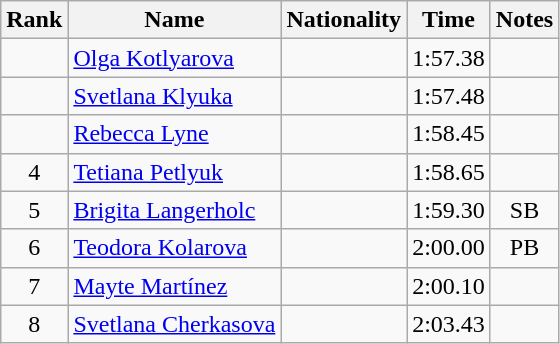<table class="wikitable sortable" style="text-align:center">
<tr>
<th>Rank</th>
<th>Name</th>
<th>Nationality</th>
<th>Time</th>
<th>Notes</th>
</tr>
<tr>
<td></td>
<td align=left><a href='#'>Olga Kotlyarova</a></td>
<td align=left></td>
<td>1:57.38</td>
<td></td>
</tr>
<tr>
<td></td>
<td align=left><a href='#'>Svetlana Klyuka</a></td>
<td align=left></td>
<td>1:57.48</td>
<td></td>
</tr>
<tr>
<td></td>
<td align=left><a href='#'>Rebecca Lyne</a></td>
<td align=left></td>
<td>1:58.45</td>
<td></td>
</tr>
<tr>
<td>4</td>
<td align=left><a href='#'>Tetiana Petlyuk</a></td>
<td align=left></td>
<td>1:58.65</td>
<td></td>
</tr>
<tr>
<td>5</td>
<td align=left><a href='#'>Brigita Langerholc</a></td>
<td align=left></td>
<td>1:59.30</td>
<td>SB</td>
</tr>
<tr>
<td>6</td>
<td align=left><a href='#'>Teodora Kolarova</a></td>
<td align=left></td>
<td>2:00.00</td>
<td>PB</td>
</tr>
<tr>
<td>7</td>
<td align=left><a href='#'>Mayte Martínez</a></td>
<td align=left></td>
<td>2:00.10</td>
<td></td>
</tr>
<tr>
<td>8</td>
<td align=left><a href='#'>Svetlana Cherkasova</a></td>
<td align=left></td>
<td>2:03.43</td>
<td></td>
</tr>
</table>
